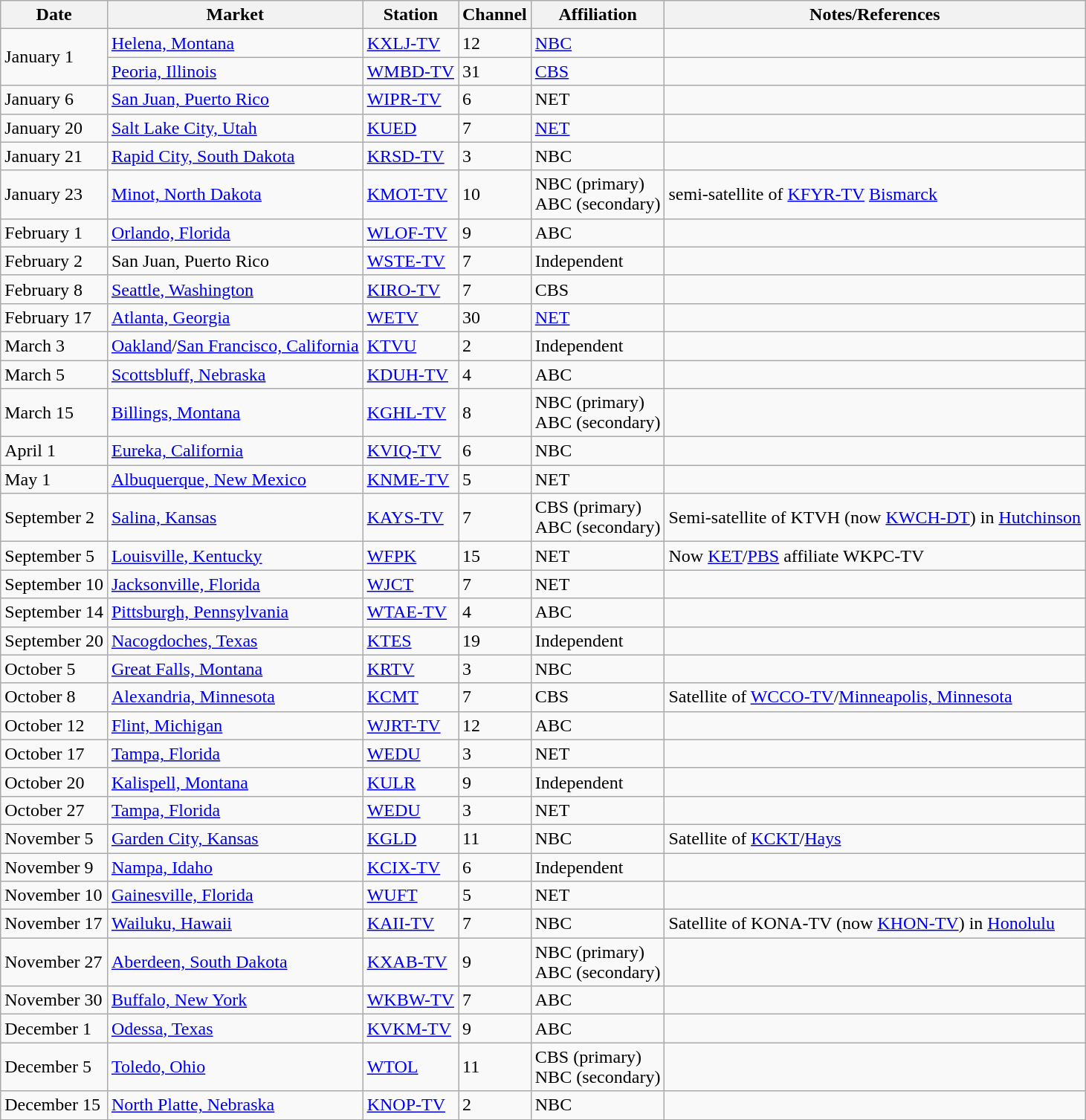<table class="wikitable unsortable">
<tr>
<th>Date</th>
<th>Market</th>
<th>Station</th>
<th>Channel</th>
<th>Affiliation</th>
<th>Notes/References</th>
</tr>
<tr>
<td rowspan=2>January 1</td>
<td><a href='#'>Helena, Montana</a></td>
<td><a href='#'>KXLJ-TV</a></td>
<td>12</td>
<td><a href='#'>NBC</a></td>
<td></td>
</tr>
<tr>
<td><a href='#'>Peoria, Illinois</a></td>
<td><a href='#'>WMBD-TV</a></td>
<td>31</td>
<td><a href='#'>CBS</a></td>
<td></td>
</tr>
<tr>
<td>January 6</td>
<td><a href='#'>San Juan, Puerto Rico</a></td>
<td><a href='#'>WIPR-TV</a></td>
<td>6</td>
<td>NET</td>
<td></td>
</tr>
<tr>
<td>January 20</td>
<td><a href='#'>Salt Lake City, Utah</a></td>
<td><a href='#'>KUED</a></td>
<td>7</td>
<td><a href='#'>NET</a></td>
<td></td>
</tr>
<tr>
<td>January 21</td>
<td><a href='#'>Rapid City, South Dakota</a></td>
<td><a href='#'>KRSD-TV</a></td>
<td>3</td>
<td>NBC</td>
<td></td>
</tr>
<tr>
<td>January 23</td>
<td><a href='#'>Minot, North Dakota</a></td>
<td><a href='#'>KMOT-TV</a></td>
<td>10</td>
<td>NBC (primary) <br> ABC (secondary)</td>
<td>semi-satellite of <a href='#'>KFYR-TV</a> <a href='#'>Bismarck</a></td>
</tr>
<tr>
<td>February 1</td>
<td><a href='#'>Orlando, Florida</a></td>
<td><a href='#'>WLOF-TV</a></td>
<td>9</td>
<td>ABC</td>
<td></td>
</tr>
<tr>
<td>February 2</td>
<td>San Juan, Puerto Rico</td>
<td><a href='#'>WSTE-TV</a></td>
<td>7</td>
<td>Independent</td>
<td></td>
</tr>
<tr>
<td>February 8</td>
<td><a href='#'>Seattle, Washington</a></td>
<td><a href='#'>KIRO-TV</a></td>
<td>7</td>
<td>CBS</td>
<td></td>
</tr>
<tr>
<td>February 17</td>
<td><a href='#'>Atlanta, Georgia</a></td>
<td><a href='#'>WETV</a></td>
<td>30</td>
<td><a href='#'>NET</a></td>
<td></td>
</tr>
<tr>
<td>March 3</td>
<td><a href='#'>Oakland</a>/<a href='#'>San Francisco, California</a></td>
<td><a href='#'>KTVU</a></td>
<td>2</td>
<td>Independent</td>
<td></td>
</tr>
<tr>
<td>March 5</td>
<td><a href='#'>Scottsbluff, Nebraska</a></td>
<td><a href='#'>KDUH-TV</a></td>
<td>4</td>
<td>ABC</td>
<td></td>
</tr>
<tr>
<td>March 15</td>
<td><a href='#'>Billings, Montana</a></td>
<td><a href='#'>KGHL-TV</a></td>
<td>8</td>
<td>NBC (primary) <br> ABC (secondary)</td>
<td></td>
</tr>
<tr>
<td>April 1</td>
<td><a href='#'>Eureka, California</a></td>
<td><a href='#'>KVIQ-TV</a></td>
<td>6</td>
<td>NBC</td>
<td></td>
</tr>
<tr>
<td>May 1</td>
<td><a href='#'>Albuquerque, New Mexico</a></td>
<td><a href='#'>KNME-TV</a></td>
<td>5</td>
<td>NET</td>
<td></td>
</tr>
<tr>
<td>September 2</td>
<td><a href='#'>Salina, Kansas</a></td>
<td><a href='#'>KAYS-TV</a></td>
<td>7</td>
<td>CBS (primary) <br> ABC (secondary)</td>
<td>Semi-satellite of KTVH (now <a href='#'>KWCH-DT</a>) in <a href='#'>Hutchinson</a></td>
</tr>
<tr>
<td>September 5</td>
<td><a href='#'>Louisville, Kentucky</a></td>
<td><a href='#'>WFPK</a></td>
<td>15</td>
<td>NET</td>
<td>Now <a href='#'>KET</a>/<a href='#'>PBS</a> affiliate WKPC-TV</td>
</tr>
<tr>
<td>September 10</td>
<td><a href='#'>Jacksonville, Florida</a></td>
<td><a href='#'>WJCT</a></td>
<td>7</td>
<td>NET</td>
<td></td>
</tr>
<tr>
<td>September 14</td>
<td><a href='#'>Pittsburgh, Pennsylvania</a></td>
<td><a href='#'>WTAE-TV</a></td>
<td>4</td>
<td>ABC</td>
<td></td>
</tr>
<tr>
<td>September 20</td>
<td><a href='#'>Nacogdoches, Texas</a></td>
<td><a href='#'>KTES</a></td>
<td>19</td>
<td>Independent</td>
<td></td>
</tr>
<tr>
<td>October 5</td>
<td><a href='#'>Great Falls, Montana</a></td>
<td><a href='#'>KRTV</a></td>
<td>3</td>
<td>NBC</td>
<td></td>
</tr>
<tr>
<td>October 8</td>
<td><a href='#'>Alexandria, Minnesota</a></td>
<td><a href='#'>KCMT</a></td>
<td>7</td>
<td>CBS</td>
<td>Satellite of <a href='#'>WCCO-TV</a>/<a href='#'>Minneapolis, Minnesota</a></td>
</tr>
<tr>
<td>October 12</td>
<td><a href='#'>Flint, Michigan</a></td>
<td><a href='#'>WJRT-TV</a></td>
<td>12</td>
<td>ABC</td>
<td></td>
</tr>
<tr>
<td>October 17</td>
<td><a href='#'>Tampa, Florida</a></td>
<td><a href='#'>WEDU</a></td>
<td>3</td>
<td>NET</td>
<td></td>
</tr>
<tr>
<td>October 20</td>
<td><a href='#'>Kalispell, Montana</a></td>
<td><a href='#'>KULR</a></td>
<td>9</td>
<td>Independent</td>
<td></td>
</tr>
<tr>
<td>October 27</td>
<td><a href='#'>Tampa, Florida</a></td>
<td><a href='#'>WEDU</a></td>
<td>3</td>
<td>NET</td>
<td></td>
</tr>
<tr>
<td>November 5</td>
<td><a href='#'>Garden City, Kansas</a></td>
<td><a href='#'>KGLD</a></td>
<td>11</td>
<td>NBC</td>
<td>Satellite of <a href='#'>KCKT</a>/<a href='#'>Hays</a></td>
</tr>
<tr>
<td>November 9</td>
<td><a href='#'>Nampa, Idaho</a> </td>
<td><a href='#'>KCIX-TV</a></td>
<td>6</td>
<td>Independent</td>
<td></td>
</tr>
<tr>
<td>November 10</td>
<td><a href='#'>Gainesville, Florida</a></td>
<td><a href='#'>WUFT</a></td>
<td>5</td>
<td>NET</td>
<td></td>
</tr>
<tr>
<td>November 17</td>
<td><a href='#'>Wailuku, Hawaii</a></td>
<td><a href='#'>KAII-TV</a></td>
<td>7</td>
<td>NBC</td>
<td>Satellite of KONA-TV (now <a href='#'>KHON-TV</a>) in <a href='#'>Honolulu</a></td>
</tr>
<tr>
<td>November 27</td>
<td><a href='#'>Aberdeen, South Dakota</a></td>
<td><a href='#'>KXAB-TV</a></td>
<td>9</td>
<td>NBC (primary) <br> ABC (secondary)</td>
<td></td>
</tr>
<tr>
<td>November 30</td>
<td><a href='#'>Buffalo, New York</a></td>
<td><a href='#'>WKBW-TV</a></td>
<td>7</td>
<td>ABC</td>
<td></td>
</tr>
<tr>
<td>December 1</td>
<td><a href='#'>Odessa, Texas</a></td>
<td><a href='#'>KVKM-TV</a></td>
<td>9</td>
<td>ABC</td>
<td></td>
</tr>
<tr>
<td>December 5</td>
<td><a href='#'>Toledo, Ohio</a></td>
<td><a href='#'>WTOL</a></td>
<td>11</td>
<td>CBS (primary) <br> NBC (secondary)</td>
<td></td>
</tr>
<tr>
<td>December 15</td>
<td><a href='#'>North Platte, Nebraska</a></td>
<td><a href='#'>KNOP-TV</a></td>
<td>2</td>
<td>NBC</td>
<td></td>
</tr>
<tr>
</tr>
</table>
